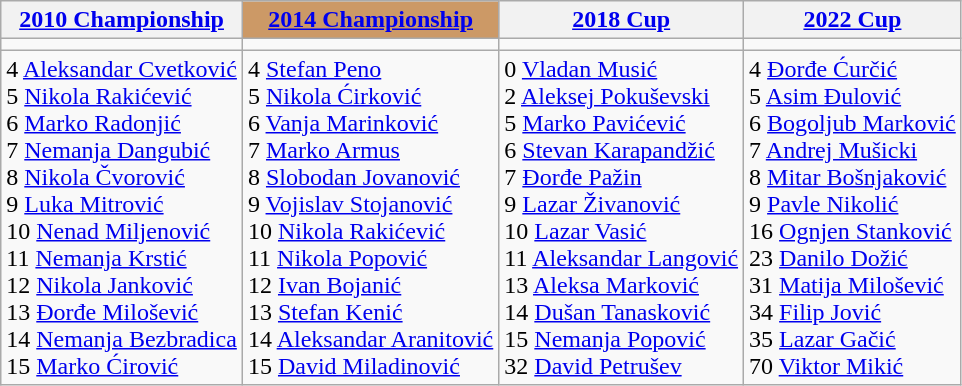<table class="wikitable">
<tr>
<th><a href='#'>2010 Championship</a></th>
<th style="background:#cc9966;"><a href='#'>2014 Championship</a></th>
<th><a href='#'>2018 Cup</a></th>
<th><a href='#'>2022 Cup</a></th>
</tr>
<tr>
<td></td>
<td></td>
<td></td>
<td></td>
</tr>
<tr>
<td valign=top>4 <a href='#'>Aleksandar Cvetković</a> <br>5 <a href='#'>Nikola Rakićević</a> <br>6 <a href='#'>Marko Radonjić</a> <br>7 <a href='#'>Nemanja Dangubić</a> <br>8 <a href='#'>Nikola Čvorović</a> <br>9 <a href='#'>Luka Mitrović</a> <br>10 <a href='#'>Nenad Miljenović</a> <br>11 <a href='#'>Nemanja Krstić</a> <br>12 <a href='#'>Nikola Janković</a> <br>13 <a href='#'>Đorđe Milošević</a> <br>14 <a href='#'>Nemanja Bezbradica</a> <br>15 <a href='#'>Marko Ćirović</a></td>
<td valign=top>4 <a href='#'>Stefan Peno</a><br>5 <a href='#'>Nikola Ćirković</a><br>6 <a href='#'>Vanja Marinković</a><br>7 <a href='#'>Marko Armus</a><br>8 <a href='#'>Slobodan Jovanović</a><br>9 <a href='#'>Vojislav Stojanović</a><br>10 <a href='#'>Nikola Rakićević</a><br>11 <a href='#'>Nikola Popović</a><br>12 <a href='#'>Ivan Bojanić</a><br>13 <a href='#'>Stefan Kenić</a><br>14 <a href='#'>Aleksandar Aranitović</a><br>15 <a href='#'>David Miladinović</a></td>
<td valign=top>0 <a href='#'>Vladan Musić</a><br>2 <a href='#'>Aleksej Pokuševski</a><br>5 <a href='#'>Marko Pavićević</a><br>6 <a href='#'>Stevan Karapandžić</a><br>7 <a href='#'>Đorđe Pažin</a><br>9 <a href='#'>Lazar Živanović</a><br>10 <a href='#'>Lazar Vasić</a><br>11 <a href='#'>Aleksandar Langović</a><br>13 <a href='#'>Aleksa Marković</a><br>14 <a href='#'>Dušan Tanasković</a><br>15 <a href='#'>Nemanja Popović</a><br>32 <a href='#'>David Petrušev</a></td>
<td>4 <a href='#'>Đorđe Ćurčić</a><br>5 <a href='#'>Asim Đulović</a><br>6 <a href='#'>Bogoljub Marković</a><br>7 <a href='#'>Andrej Mušicki</a><br>8 <a href='#'>Mitar Bošnjaković</a><br>9 <a href='#'>Pavle Nikolić</a><br>16 <a href='#'>Ognjen Stanković</a><br>23 <a href='#'>Danilo Dožić</a><br>31 <a href='#'>Matija Milošević</a><br>34 <a href='#'>Filip Jović</a><br>35 <a href='#'>Lazar Gačić</a><br>70 <a href='#'>Viktor Mikić</a></td>
</tr>
</table>
